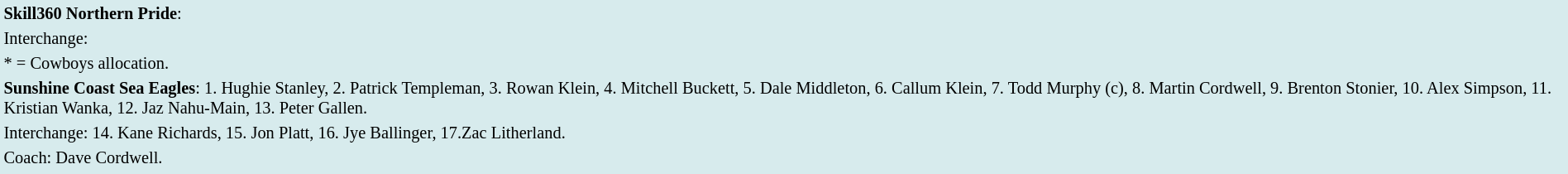<table style="background:#d7ebed; font-size:85%; width:100%;">
<tr>
<td><strong>Skill360 Northern Pride</strong>:             </td>
</tr>
<tr>
<td>Interchange:    </td>
</tr>
<tr>
<td>* = Cowboys allocation.</td>
</tr>
<tr>
<td><strong>Sunshine Coast Sea Eagles</strong>: 1. Hughie Stanley, 2. Patrick Templeman, 3. Rowan Klein, 4. Mitchell Buckett, 5. Dale Middleton, 6. Callum Klein, 7. Todd Murphy (c), 8. Martin Cordwell, 9. Brenton Stonier, 10. Alex Simpson, 11. Kristian Wanka, 12. Jaz Nahu-Main, 13. Peter Gallen.</td>
</tr>
<tr>
<td>Interchange: 14. Kane Richards, 15. Jon Platt, 16. Jye Ballinger, 17.Zac Litherland.</td>
</tr>
<tr>
<td>Coach: Dave Cordwell.</td>
</tr>
<tr>
</tr>
</table>
